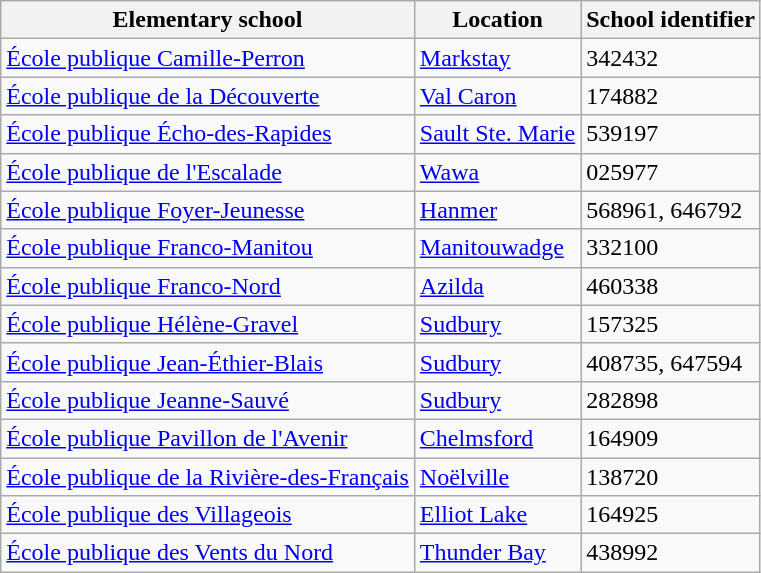<table class="wikitable" align="left">
<tr>
<th>Elementary school</th>
<th>Location</th>
<th>School identifier</th>
</tr>
<tr>
<td><a href='#'>École publique Camille-Perron</a></td>
<td><a href='#'>Markstay</a></td>
<td>342432</td>
</tr>
<tr>
<td><a href='#'>École publique de la Découverte</a></td>
<td><a href='#'>Val Caron</a></td>
<td>174882</td>
</tr>
<tr>
<td><a href='#'>École publique Écho-des-Rapides</a></td>
<td><a href='#'>Sault Ste. Marie</a></td>
<td>539197</td>
</tr>
<tr>
<td><a href='#'>École publique de l'Escalade</a></td>
<td><a href='#'>Wawa</a></td>
<td>025977</td>
</tr>
<tr>
<td><a href='#'>École publique Foyer-Jeunesse</a></td>
<td><a href='#'>Hanmer</a></td>
<td>568961, 646792</td>
</tr>
<tr>
<td><a href='#'>École publique Franco-Manitou</a></td>
<td><a href='#'>Manitouwadge</a></td>
<td>332100</td>
</tr>
<tr>
<td><a href='#'>École publique Franco-Nord</a></td>
<td><a href='#'>Azilda</a></td>
<td>460338</td>
</tr>
<tr>
<td><a href='#'>École publique Hélène-Gravel</a></td>
<td><a href='#'>Sudbury</a></td>
<td>157325</td>
</tr>
<tr>
<td><a href='#'>École publique Jean-Éthier-Blais</a></td>
<td><a href='#'>Sudbury</a></td>
<td>408735, 647594</td>
</tr>
<tr>
<td><a href='#'>École publique Jeanne-Sauvé</a></td>
<td><a href='#'>Sudbury</a></td>
<td>282898</td>
</tr>
<tr>
<td><a href='#'>École publique Pavillon de l'Avenir</a></td>
<td><a href='#'>Chelmsford</a></td>
<td>164909</td>
</tr>
<tr>
<td><a href='#'>École publique de la Rivière-des-Français</a></td>
<td><a href='#'>Noëlville</a></td>
<td>138720</td>
</tr>
<tr>
<td><a href='#'>École publique des Villageois</a></td>
<td><a href='#'>Elliot Lake</a></td>
<td>164925</td>
</tr>
<tr>
<td><a href='#'>École publique des Vents du Nord</a></td>
<td><a href='#'>Thunder Bay</a></td>
<td>438992</td>
</tr>
</table>
